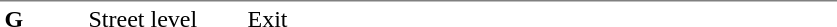<table table border=0 cellspacing=0 cellpadding=3>
<tr>
<td style="border-top:solid 1px gray;" width=50 valign=top><strong>G</strong></td>
<td style="border-top:solid 1px gray;" width=100 valign=top>Street level</td>
<td style="border-top:solid 1px gray;" width=390 valign=top>Exit</td>
</tr>
</table>
